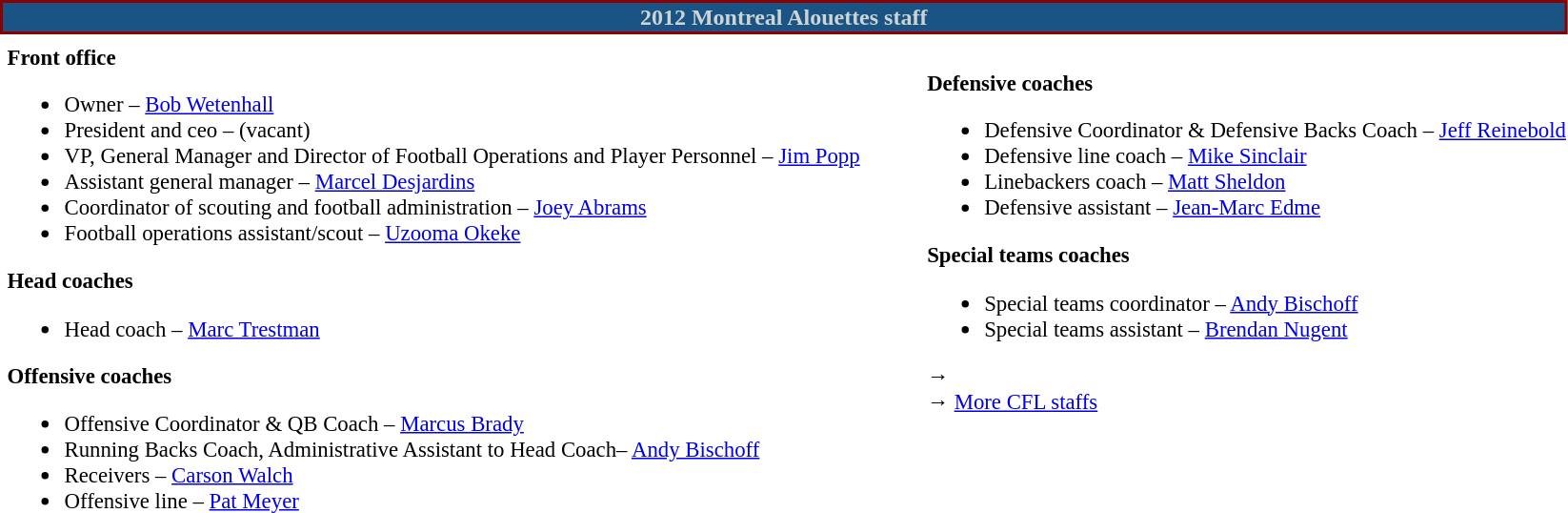<table class="toccolours" style="text-align: left;">
<tr>
<th colspan="7" style="text-align:center; background:#1a5484; color:#CED4D3; border:2px solid darkred; text-align: center">2012 Montreal Alouettes staff</th>
</tr>
<tr>
<td colspan="7" style="text-align:right;"></td>
</tr>
<tr>
<td valign="top"></td>
<td style="font-size:95%; vertical-align:top;"><strong>Front office</strong><br><ul><li>Owner – <a href='#'>Bob Wetenhall</a></li><li>President and ceo – (vacant)</li><li>VP, General Manager and Director of Football Operations and Player Personnel – <a href='#'>Jim Popp</a></li><li>Assistant general manager – <a href='#'>Marcel Desjardins</a></li><li>Coordinator of scouting and football administration – <a href='#'>Joey Abrams</a></li><li>Football operations assistant/scout – <a href='#'>Uzooma Okeke</a></li></ul><strong>Head coaches</strong><ul><li>Head coach – <a href='#'>Marc Trestman</a></li></ul><strong>Offensive coaches</strong><ul><li>Offensive Coordinator & QB Coach – <a href='#'>Marcus Brady</a></li><li>Running Backs Coach, Administrative Assistant to Head Coach– <a href='#'>Andy Bischoff</a></li><li>Receivers – <a href='#'>Carson Walch</a></li><li>Offensive line – <a href='#'>Pat Meyer</a></li></ul></td>
<td width="35"> </td>
<td valign="top"></td>
<td style="font-size:95%; vertical-align:top;"><br><strong>Defensive coaches</strong><ul><li>Defensive Coordinator & Defensive Backs Coach – <a href='#'>Jeff Reinebold</a></li><li>Defensive line coach – <a href='#'>Mike Sinclair</a></li><li>Linebackers coach – <a href='#'>Matt Sheldon</a></li><li>Defensive assistant – <a href='#'>Jean-Marc Edme</a></li></ul><strong>Special teams coaches</strong><ul><li>Special teams coordinator – <a href='#'>Andy Bischoff</a></li><li>Special teams assistant – <a href='#'>Brendan Nugent</a></li></ul>→ <span></span><br>
→ <a href='#'>More CFL staffs</a></td>
</tr>
</table>
